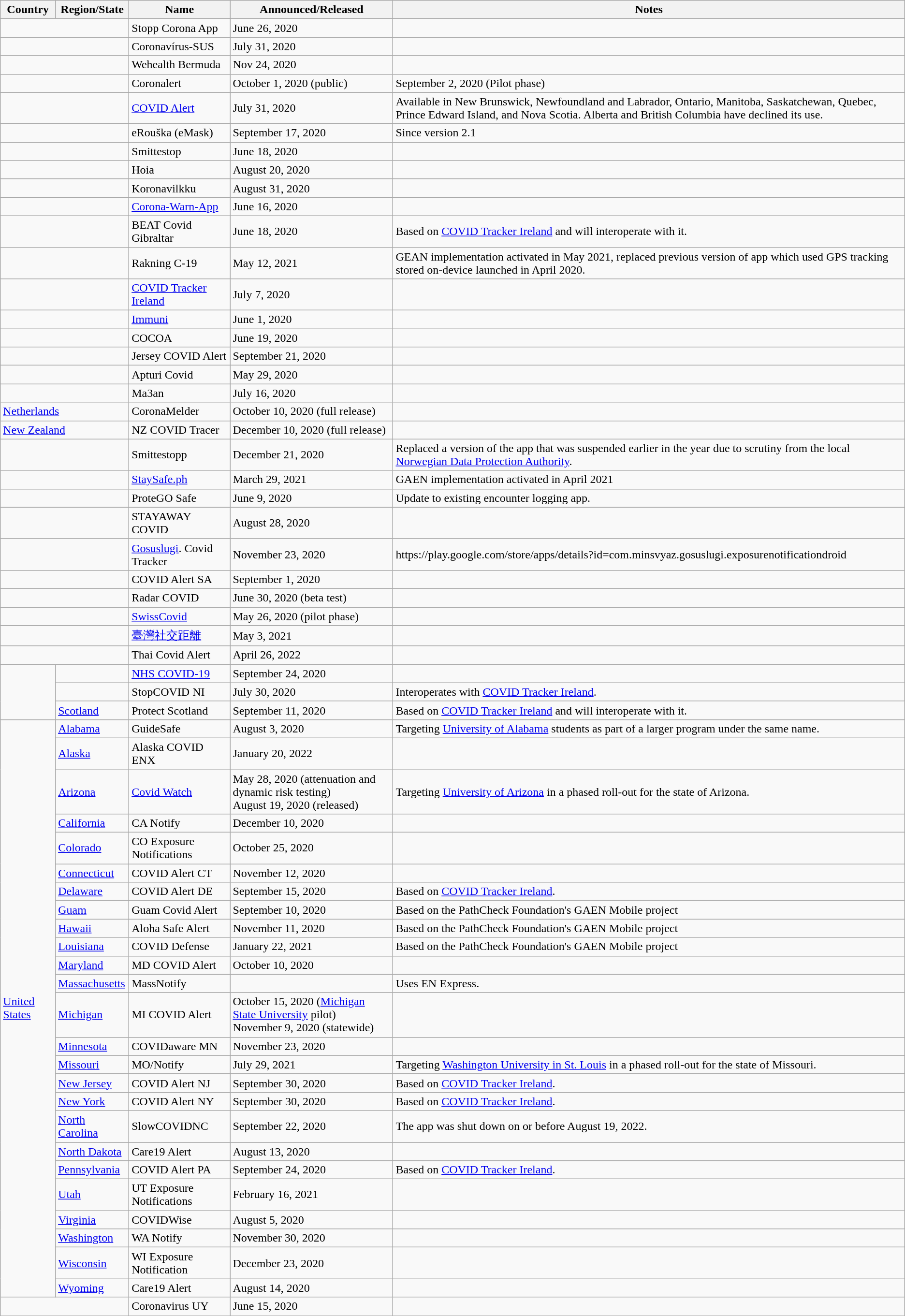<table class="wikitable sortable">
<tr>
<th>Country</th>
<th>Region/State</th>
<th>Name</th>
<th data-sort-type="date">Announced/Released</th>
<th class="unsortable">Notes</th>
</tr>
<tr>
<td colspan="2"></td>
<td>Stopp Corona App</td>
<td>June 26, 2020</td>
<td></td>
</tr>
<tr>
<td colspan="2"></td>
<td>Coronavírus-SUS</td>
<td>July 31, 2020</td>
<td></td>
</tr>
<tr>
<td colspan="2"></td>
<td>Wehealth Bermuda</td>
<td>Nov 24, 2020</td>
<td></td>
</tr>
<tr>
<td colspan="2"></td>
<td>Coronalert</td>
<td>October 1, 2020 (public)</td>
<td>September 2, 2020 (Pilot phase) </td>
</tr>
<tr>
<td colspan="2"></td>
<td><a href='#'>COVID Alert</a></td>
<td data-sort-value="July 31, 2020">July 31, 2020</td>
<td>Available in New Brunswick, Newfoundland and Labrador, Ontario, Manitoba, Saskatchewan, Quebec, Prince Edward Island, and Nova Scotia. Alberta and British Columbia have declined its use.</td>
</tr>
<tr>
<td colspan="2"></td>
<td>eRouška (eMask)</td>
<td>September 17, 2020</td>
<td>Since version 2.1</td>
</tr>
<tr>
<td colspan="2"></td>
<td>Smittestop</td>
<td>June 18, 2020</td>
<td></td>
</tr>
<tr>
<td colspan="2"></td>
<td>Hoia</td>
<td>August 20, 2020</td>
<td></td>
</tr>
<tr>
<td colspan="2"></td>
<td>Koronavilkku</td>
<td>August 31, 2020</td>
<td></td>
</tr>
<tr>
<td colspan="2"></td>
<td><a href='#'>Corona-Warn-App</a></td>
<td>June 16, 2020</td>
<td></td>
</tr>
<tr>
<td colspan="2"></td>
<td>BEAT Covid Gibraltar</td>
<td>June 18, 2020</td>
<td>Based on <a href='#'>COVID Tracker Ireland</a> and will interoperate with it.</td>
</tr>
<tr>
<td colspan="2"></td>
<td>Rakning C-19</td>
<td>May 12, 2021</td>
<td>GEAN implementation activated in May 2021, replaced previous version of app which used GPS tracking stored on-device launched in April 2020.</td>
</tr>
<tr>
<td colspan="2"></td>
<td><a href='#'>COVID Tracker Ireland</a></td>
<td>July 7, 2020</td>
<td></td>
</tr>
<tr>
<td colspan="2"></td>
<td><a href='#'>Immuni</a></td>
<td>June 1, 2020</td>
<td></td>
</tr>
<tr>
<td colspan="2"></td>
<td>COCOA</td>
<td>June 19, 2020</td>
<td></td>
</tr>
<tr>
<td colspan="2"></td>
<td>Jersey COVID Alert</td>
<td>September 21, 2020</td>
<td></td>
</tr>
<tr>
<td colspan="2"></td>
<td>Apturi Covid</td>
<td>May 29, 2020</td>
<td></td>
</tr>
<tr>
<td colspan="2"></td>
<td>Ma3an</td>
<td>July 16, 2020</td>
<td></td>
</tr>
<tr>
<td colspan="2"> <a href='#'>Netherlands</a></td>
<td>CoronaMelder</td>
<td>October 10, 2020 (full release)</td>
<td></td>
</tr>
<tr>
<td colspan="2"> <a href='#'>New Zealand</a></td>
<td>NZ COVID Tracer</td>
<td>December 10, 2020 (full release)</td>
<td></td>
</tr>
<tr>
<td colspan="2"></td>
<td>Smittestopp</td>
<td>December 21, 2020</td>
<td>Replaced a version of the app that was suspended earlier in the year due to scrutiny from the local <a href='#'>Norwegian Data Protection Authority</a>.</td>
</tr>
<tr>
<td colspan="2"></td>
<td><a href='#'>StaySafe.ph</a></td>
<td>March 29, 2021</td>
<td>GAEN implementation activated in April 2021 </td>
</tr>
<tr>
<td colspan="2"></td>
<td>ProteGO Safe</td>
<td>June 9, 2020</td>
<td>Update to existing encounter logging app.</td>
</tr>
<tr>
<td colspan="2"></td>
<td>STAYAWAY COVID</td>
<td>August 28, 2020</td>
<td></td>
</tr>
<tr>
<td colspan="2"></td>
<td><a href='#'>Gosuslugi</a>. Covid Tracker</td>
<td>November 23, 2020</td>
<td>https://play.google.com/store/apps/details?id=com.minsvyaz.gosuslugi.exposurenotificationdroid</td>
</tr>
<tr>
<td colspan="2"></td>
<td>COVID Alert SA</td>
<td>September 1, 2020</td>
<td></td>
</tr>
<tr>
<td colspan="2"></td>
<td>Radar COVID</td>
<td data-sort-value="June 30, 2020">June 30, 2020 (beta test)</td>
<td></td>
</tr>
<tr>
<td colspan="2"></td>
<td><a href='#'>SwissCovid</a></td>
<td>May 26, 2020 (pilot phase)</td>
<td></td>
</tr>
<tr>
</tr>
<tr>
<td colspan="2"></td>
<td><a href='#'>臺灣社交距離</a></td>
<td>May 3, 2021</td>
<td></td>
</tr>
<tr>
<td colspan="2"></td>
<td>Thai Covid Alert</td>
<td>April 26, 2022</td>
<td></td>
</tr>
<tr>
<td rowspan="3"></td>
<td><br></td>
<td><a href='#'>NHS COVID-19</a></td>
<td>September 24, 2020</td>
<td></td>
</tr>
<tr>
<td></td>
<td>StopCOVID NI</td>
<td>July 30, 2020</td>
<td>Interoperates with <a href='#'>COVID Tracker Ireland</a>.</td>
</tr>
<tr>
<td> <a href='#'>Scotland</a></td>
<td>Protect Scotland</td>
<td>September 11, 2020</td>
<td>Based on <a href='#'>COVID Tracker Ireland</a> and will interoperate with it.</td>
</tr>
<tr>
<td rowspan="25"> <a href='#'>United States</a></td>
<td> <a href='#'>Alabama</a></td>
<td>GuideSafe</td>
<td>August 3, 2020</td>
<td>Targeting <a href='#'>University of Alabama</a> students as part of a larger program under the same name.</td>
</tr>
<tr>
<td> <a href='#'>Alaska</a></td>
<td>Alaska COVID ENX</td>
<td>January 20, 2022</td>
<td></td>
</tr>
<tr>
<td> <a href='#'>Arizona</a></td>
<td><a href='#'>Covid Watch</a></td>
<td>May 28, 2020 (attenuation and dynamic risk testing)<br>August 19, 2020 (released)</td>
<td>Targeting <a href='#'>University of Arizona</a> in a phased roll-out for the state of Arizona.</td>
</tr>
<tr>
<td> <a href='#'>California</a></td>
<td>CA Notify</td>
<td>December 10, 2020</td>
<td></td>
</tr>
<tr>
<td> <a href='#'>Colorado</a></td>
<td>CO Exposure Notifications</td>
<td>October 25, 2020</td>
<td></td>
</tr>
<tr>
<td> <a href='#'>Connecticut</a></td>
<td>COVID Alert CT</td>
<td>November 12, 2020</td>
<td></td>
</tr>
<tr>
<td> <a href='#'>Delaware</a></td>
<td>COVID Alert DE</td>
<td>September 15, 2020</td>
<td>Based on <a href='#'>COVID Tracker Ireland</a>.</td>
</tr>
<tr>
<td> <a href='#'>Guam</a></td>
<td>Guam Covid Alert</td>
<td>September 10, 2020</td>
<td>Based on the PathCheck Foundation's GAEN Mobile project</td>
</tr>
<tr>
<td> <a href='#'>Hawaii</a></td>
<td>Aloha Safe Alert</td>
<td>November 11, 2020</td>
<td>Based on the PathCheck Foundation's GAEN Mobile project</td>
</tr>
<tr>
<td> <a href='#'>Louisiana</a></td>
<td>COVID Defense</td>
<td>January 22, 2021</td>
<td>Based on the PathCheck Foundation's GAEN Mobile project </td>
</tr>
<tr>
<td> <a href='#'>Maryland</a></td>
<td>MD COVID Alert</td>
<td>October 10, 2020</td>
<td></td>
</tr>
<tr>
<td><a href='#'>Massachusetts</a></td>
<td>MassNotify</td>
<td></td>
<td>Uses EN Express.</td>
</tr>
<tr>
<td> <a href='#'>Michigan</a></td>
<td>MI COVID Alert</td>
<td>October 15, 2020 (<a href='#'>Michigan State University</a> pilot)<br>November 9, 2020 (statewide)</td>
<td></td>
</tr>
<tr>
<td> <a href='#'>Minnesota</a></td>
<td>COVIDaware MN</td>
<td>November 23, 2020</td>
<td></td>
</tr>
<tr>
<td> <a href='#'>Missouri</a></td>
<td>MO/Notify</td>
<td>July 29, 2021</td>
<td>Targeting <a href='#'>Washington University in St. Louis</a> in a phased roll-out for the state of Missouri.</td>
</tr>
<tr>
<td> <a href='#'>New Jersey</a></td>
<td>COVID Alert NJ</td>
<td>September 30, 2020</td>
<td>Based on <a href='#'>COVID Tracker Ireland</a>.</td>
</tr>
<tr>
<td> <a href='#'>New York</a></td>
<td>COVID Alert NY</td>
<td>September 30, 2020</td>
<td>Based on <a href='#'>COVID Tracker Ireland</a>.</td>
</tr>
<tr>
<td> <a href='#'>North Carolina</a></td>
<td>SlowCOVIDNC</td>
<td>September 22, 2020</td>
<td>The app was shut down on or before August 19, 2022.</td>
</tr>
<tr>
<td> <a href='#'>North Dakota</a></td>
<td>Care19 Alert</td>
<td>August 13, 2020</td>
<td></td>
</tr>
<tr>
<td> <a href='#'>Pennsylvania</a></td>
<td>COVID Alert PA</td>
<td>September 24, 2020</td>
<td>Based on <a href='#'>COVID Tracker Ireland</a>.</td>
</tr>
<tr>
<td> <a href='#'>Utah</a></td>
<td>UT Exposure Notifications</td>
<td>February 16, 2021</td>
<td></td>
</tr>
<tr>
<td> <a href='#'>Virginia</a></td>
<td>COVIDWise</td>
<td>August 5, 2020</td>
<td></td>
</tr>
<tr>
<td> <a href='#'>Washington</a></td>
<td>WA Notify</td>
<td>November 30, 2020</td>
<td></td>
</tr>
<tr>
<td> <a href='#'>Wisconsin</a></td>
<td>WI Exposure Notification</td>
<td>December 23, 2020</td>
<td></td>
</tr>
<tr>
<td> <a href='#'>Wyoming</a></td>
<td>Care19 Alert</td>
<td>August 14, 2020</td>
<td></td>
</tr>
<tr>
<td colspan="2"></td>
<td>Coronavirus UY</td>
<td>June 15, 2020</td>
<td></td>
</tr>
</table>
